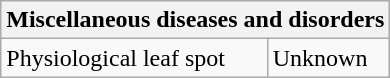<table class="wikitable">
<tr>
<th colspan=2><strong>Miscellaneous diseases and disorders</strong><br></th>
</tr>
<tr>
<td>Physiological leaf spot</td>
<td>Unknown</td>
</tr>
</table>
